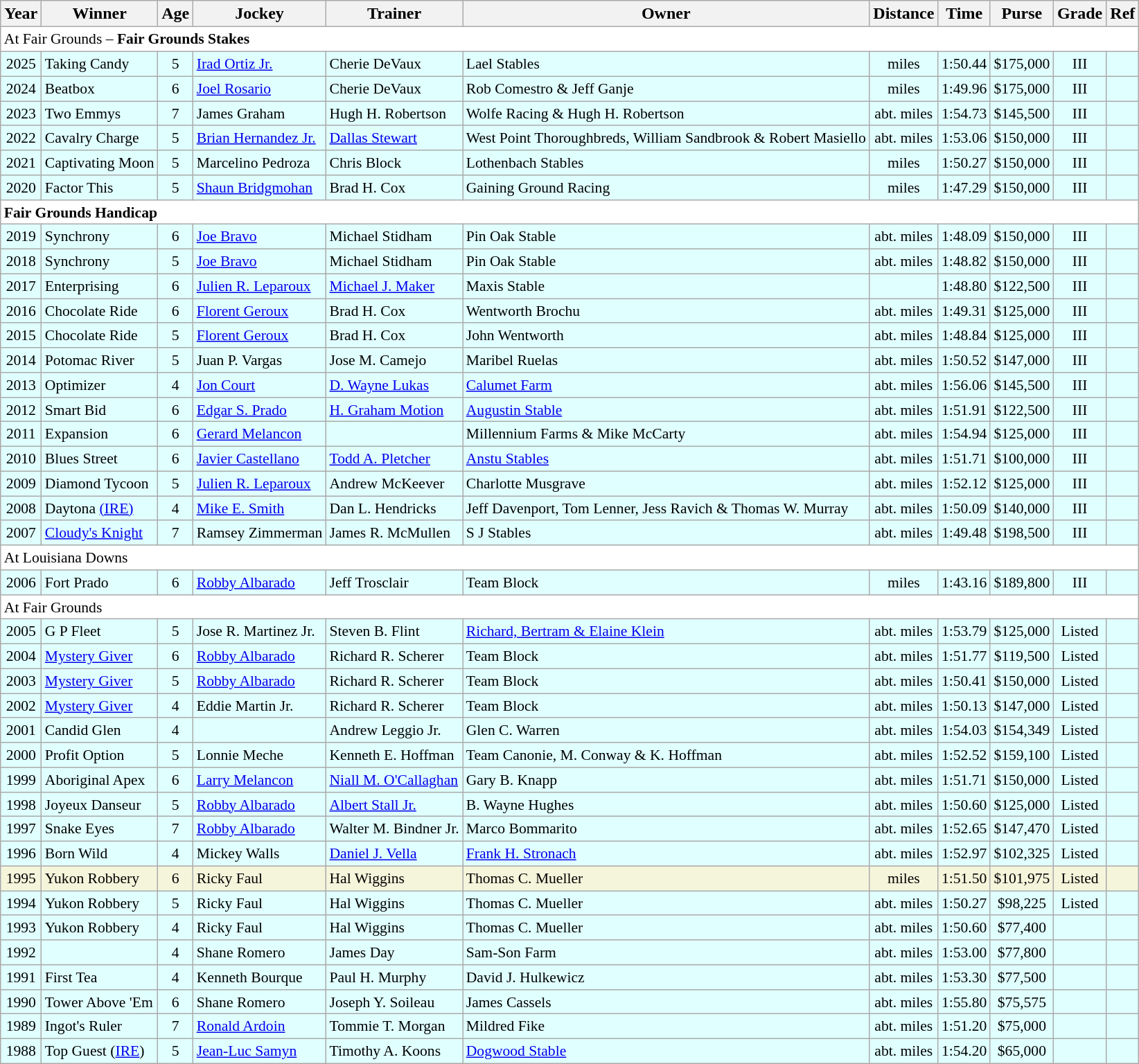<table class="wikitable sortable">
<tr>
<th>Year</th>
<th>Winner</th>
<th>Age</th>
<th>Jockey</th>
<th>Trainer</th>
<th>Owner</th>
<th>Distance</th>
<th>Time</th>
<th>Purse</th>
<th>Grade</th>
<th>Ref</th>
</tr>
<tr style="font-size:90%; background-color:white">
<td align="left" colspan=11>At Fair Grounds – <strong>Fair Grounds Stakes</strong></td>
</tr>
<tr style="font-size:90%; background-color:lightcyan">
<td align=center>2025</td>
<td>Taking Candy</td>
<td align=center>5</td>
<td><a href='#'>Irad Ortiz Jr.</a></td>
<td>Cherie DeVaux</td>
<td>Lael Stables</td>
<td align=center> miles</td>
<td align=center>1:50.44</td>
<td align=center>$175,000</td>
<td align=center>III</td>
<td></td>
</tr>
<tr style="font-size:90%; background-color:lightcyan">
<td align=center>2024</td>
<td>Beatbox</td>
<td align=center>6</td>
<td><a href='#'>Joel Rosario</a></td>
<td>Cherie DeVaux</td>
<td>Rob Comestro  & Jeff Ganje</td>
<td align=center> miles</td>
<td align=center>1:49.96</td>
<td align=center>$175,000</td>
<td align=center>III</td>
<td></td>
</tr>
<tr style="font-size:90%; background-color:lightcyan">
<td align=center>2023</td>
<td>Two Emmys</td>
<td align=center>7</td>
<td>James Graham</td>
<td>Hugh H. Robertson</td>
<td>Wolfe Racing & Hugh H. Robertson</td>
<td align=center>abt.  miles</td>
<td align=center>1:54.73</td>
<td align=center>$145,500</td>
<td align=center>III</td>
<td></td>
</tr>
<tr style="font-size:90%; background-color:lightcyan">
<td align=center>2022</td>
<td>Cavalry Charge</td>
<td align=center>5</td>
<td><a href='#'>Brian Hernandez Jr.</a></td>
<td><a href='#'>Dallas Stewart</a></td>
<td>West Point Thoroughbreds, William Sandbrook & Robert Masiello</td>
<td align=center>abt.  miles</td>
<td align=center>1:53.06</td>
<td align=center>$150,000</td>
<td align=center>III</td>
<td></td>
</tr>
<tr style="font-size:90%; background-color:lightcyan">
<td align=center>2021</td>
<td>Captivating Moon</td>
<td align=center>5</td>
<td>Marcelino Pedroza</td>
<td>Chris Block</td>
<td>Lothenbach Stables</td>
<td align=center> miles</td>
<td align=center>1:50.27</td>
<td align=center>$150,000</td>
<td align=center>III</td>
<td></td>
</tr>
<tr style="font-size:90%; background-color:lightcyan">
<td align=center>2020</td>
<td>Factor This</td>
<td align=center>5</td>
<td><a href='#'>Shaun Bridgmohan</a></td>
<td>Brad H. Cox</td>
<td>Gaining Ground Racing</td>
<td align=center> miles</td>
<td align=center>1:47.29</td>
<td align=center>$150,000</td>
<td align=center>III</td>
<td></td>
</tr>
<tr style="font-size:90%; background-color:white">
<td align="left" colspan=11><strong>Fair Grounds Handicap </strong></td>
</tr>
<tr style="font-size:90%; background-color:lightcyan">
<td align=center>2019</td>
<td>Synchrony</td>
<td align=center>6</td>
<td><a href='#'>Joe Bravo</a></td>
<td>Michael Stidham</td>
<td>Pin Oak Stable</td>
<td align=center>abt.  miles</td>
<td align=center>1:48.09</td>
<td align=center>$150,000</td>
<td align=center>III</td>
<td></td>
</tr>
<tr style="font-size:90%; background-color:lightcyan">
<td align=center>2018</td>
<td>Synchrony</td>
<td align=center>5</td>
<td><a href='#'>Joe Bravo</a></td>
<td>Michael Stidham</td>
<td>Pin Oak Stable</td>
<td align=center>abt.  miles</td>
<td align=center>1:48.82</td>
<td align=center>$150,000</td>
<td align=center>III</td>
<td></td>
</tr>
<tr style="font-size:90%; background-color:lightcyan">
<td align=center>2017</td>
<td>Enterprising</td>
<td align=center>6</td>
<td><a href='#'>Julien R. Leparoux</a></td>
<td><a href='#'>Michael J. Maker</a></td>
<td>Maxis Stable</td>
<td align=center></td>
<td align=center>1:48.80</td>
<td align=center>$122,500</td>
<td align=center>III</td>
<td></td>
</tr>
<tr style="font-size:90%; background-color:lightcyan">
<td align=center>2016</td>
<td>Chocolate Ride</td>
<td align=center>6</td>
<td><a href='#'>Florent Geroux</a></td>
<td>Brad H. Cox</td>
<td>Wentworth Brochu</td>
<td align=center>abt.  miles</td>
<td align=center>1:49.31</td>
<td align=center>$125,000</td>
<td align=center>III</td>
<td></td>
</tr>
<tr style="font-size:90%; background-color:lightcyan">
<td align=center>2015</td>
<td>Chocolate Ride</td>
<td align=center>5</td>
<td><a href='#'>Florent Geroux</a></td>
<td>Brad H. Cox</td>
<td>John Wentworth</td>
<td align=center>abt.  miles</td>
<td align=center>1:48.84</td>
<td align=center>$125,000</td>
<td align=center>III</td>
<td></td>
</tr>
<tr style="font-size:90%; background-color:lightcyan">
<td align=center>2014</td>
<td>Potomac River</td>
<td align=center>5</td>
<td>Juan P. Vargas</td>
<td>Jose M. Camejo</td>
<td>Maribel Ruelas</td>
<td align=center>abt.  miles</td>
<td align=center>1:50.52</td>
<td align=center>$147,000</td>
<td align=center>III</td>
<td></td>
</tr>
<tr style="font-size:90%; background-color:lightcyan">
<td align=center>2013</td>
<td>Optimizer</td>
<td align=center>4</td>
<td><a href='#'>Jon Court</a></td>
<td><a href='#'>D. Wayne Lukas</a></td>
<td><a href='#'>Calumet Farm</a></td>
<td align=center>abt.  miles</td>
<td align=center>1:56.06</td>
<td align=center>$145,500</td>
<td align=center>III</td>
<td></td>
</tr>
<tr style="font-size:90%; background-color:lightcyan">
<td align=center>2012</td>
<td>Smart Bid</td>
<td align=center>6</td>
<td><a href='#'>Edgar S. Prado</a></td>
<td><a href='#'>H. Graham Motion</a></td>
<td><a href='#'>Augustin Stable</a></td>
<td align=center>abt.  miles</td>
<td align=center>1:51.91</td>
<td align=center>$122,500</td>
<td align=center>III</td>
<td></td>
</tr>
<tr style="font-size:90%; background-color:lightcyan">
<td align=center>2011</td>
<td>Expansion</td>
<td align=center>6</td>
<td><a href='#'>Gerard Melancon</a></td>
<td></td>
<td>Millennium Farms & Mike McCarty</td>
<td align=center>abt.  miles</td>
<td align=center>1:54.94</td>
<td align=center>$125,000</td>
<td align=center>III</td>
<td></td>
</tr>
<tr style="font-size:90%; background-color:lightcyan">
<td align=center>2010</td>
<td>Blues Street</td>
<td align=center>6</td>
<td><a href='#'>Javier Castellano</a></td>
<td><a href='#'>Todd A. Pletcher</a></td>
<td><a href='#'>Anstu Stables</a></td>
<td align=center>abt.  miles</td>
<td align=center>1:51.71</td>
<td align=center>$100,000</td>
<td align=center>III</td>
<td></td>
</tr>
<tr style="font-size:90%; background-color:lightcyan">
<td align=center>2009</td>
<td>Diamond Tycoon</td>
<td align=center>5</td>
<td><a href='#'>Julien R. Leparoux</a></td>
<td>Andrew McKeever</td>
<td>Charlotte Musgrave</td>
<td align=center>abt.  miles</td>
<td align=center>1:52.12</td>
<td align=center>$125,000</td>
<td align=center>III</td>
<td></td>
</tr>
<tr style="font-size:90%; background-color:lightcyan">
<td align=center>2008</td>
<td>Daytona <a href='#'>(IRE)</a></td>
<td align=center>4</td>
<td><a href='#'>Mike E. Smith</a></td>
<td>Dan L. Hendricks</td>
<td>Jeff Davenport, Tom Lenner, Jess Ravich & Thomas W. Murray</td>
<td align=center>abt.  miles</td>
<td align=center>1:50.09</td>
<td align=center>$140,000</td>
<td align=center>III</td>
<td></td>
</tr>
<tr style="font-size:90%; background-color:lightcyan">
<td align=center>2007</td>
<td><a href='#'>Cloudy's Knight</a></td>
<td align=center>7</td>
<td>Ramsey Zimmerman</td>
<td>James R. McMullen</td>
<td>S J Stables</td>
<td align=center>abt.  miles</td>
<td align=center>1:49.48</td>
<td align=center>$198,500</td>
<td align=center>III</td>
<td></td>
</tr>
<tr style="font-size:90%; background-color:white">
<td align="left" colspan=11>At Louisiana Downs</td>
</tr>
<tr style="font-size:90%; background-color:lightcyan">
<td align=center>2006</td>
<td>Fort Prado</td>
<td align=center>6</td>
<td><a href='#'>Robby Albarado</a></td>
<td>Jeff Trosclair</td>
<td>Team Block</td>
<td align=center> miles</td>
<td align=center>1:43.16</td>
<td align=center>$189,800</td>
<td align=center>III</td>
<td></td>
</tr>
<tr style="font-size:90%; background-color:white">
<td align="left" colspan=11>At Fair Grounds</td>
</tr>
<tr style="font-size:90%; background-color:lightcyan">
<td align=center>2005</td>
<td>G P Fleet</td>
<td align=center>5</td>
<td>Jose R. Martinez Jr.</td>
<td>Steven B. Flint</td>
<td><a href='#'>Richard, Bertram & Elaine Klein</a></td>
<td align=center>abt.  miles</td>
<td align=center>1:53.79</td>
<td align=center>$125,000</td>
<td align=center>Listed</td>
<td></td>
</tr>
<tr style="font-size:90%; background-color:lightcyan">
<td align=center>2004</td>
<td><a href='#'>Mystery Giver</a></td>
<td align=center>6</td>
<td><a href='#'>Robby Albarado</a></td>
<td>Richard R. Scherer</td>
<td>Team Block</td>
<td align=center>abt.  miles</td>
<td align=center>1:51.77</td>
<td align=center>$119,500</td>
<td align=center>Listed</td>
<td></td>
</tr>
<tr style="font-size:90%; background-color:lightcyan">
<td align=center>2003</td>
<td><a href='#'>Mystery Giver</a></td>
<td align=center>5</td>
<td><a href='#'>Robby Albarado</a></td>
<td>Richard R. Scherer</td>
<td>Team Block</td>
<td align=center>abt.  miles</td>
<td align=center>1:50.41</td>
<td align=center>$150,000</td>
<td align=center>Listed</td>
<td></td>
</tr>
<tr style="font-size:90%; background-color:lightcyan">
<td align=center>2002</td>
<td><a href='#'>Mystery Giver</a></td>
<td align=center>4</td>
<td>Eddie Martin Jr.</td>
<td>Richard R. Scherer</td>
<td>Team Block</td>
<td align=center>abt.  miles</td>
<td align=center>1:50.13</td>
<td align=center>$147,000</td>
<td align=center>Listed</td>
<td></td>
</tr>
<tr style="font-size:90%; background-color:lightcyan">
<td align=center>2001</td>
<td>Candid Glen</td>
<td align=center>4</td>
<td></td>
<td>Andrew Leggio Jr.</td>
<td>Glen C. Warren</td>
<td align=center>abt.  miles</td>
<td align=center>1:54.03</td>
<td align=center>$154,349</td>
<td align=center>Listed</td>
<td></td>
</tr>
<tr style="font-size:90%; background-color:lightcyan">
<td align=center>2000</td>
<td>Profit Option</td>
<td align=center>5</td>
<td>Lonnie Meche</td>
<td>Kenneth E. Hoffman</td>
<td>Team Canonie, M. Conway & K. Hoffman</td>
<td align=center>abt.  miles</td>
<td align=center>1:52.52</td>
<td align=center>$159,100</td>
<td align=center>Listed</td>
<td></td>
</tr>
<tr style="font-size:90%; background-color:lightcyan">
<td align=center>1999</td>
<td>Aboriginal Apex</td>
<td align=center>6</td>
<td><a href='#'>Larry Melancon</a></td>
<td><a href='#'>Niall M. O'Callaghan</a></td>
<td>Gary B. Knapp</td>
<td align=center>abt.  miles</td>
<td align=center>1:51.71</td>
<td align=center>$150,000</td>
<td align=center>Listed</td>
<td></td>
</tr>
<tr style="font-size:90%; background-color:lightcyan">
<td align=center>1998</td>
<td>Joyeux Danseur</td>
<td align=center>5</td>
<td><a href='#'>Robby Albarado</a></td>
<td><a href='#'>Albert Stall Jr.</a></td>
<td>B. Wayne Hughes</td>
<td align=center>abt.  miles</td>
<td align=center>1:50.60</td>
<td align=center>$125,000</td>
<td align=center>Listed</td>
<td></td>
</tr>
<tr style="font-size:90%; background-color:lightcyan">
<td align=center>1997</td>
<td>Snake Eyes</td>
<td align=center>7</td>
<td><a href='#'>Robby Albarado</a></td>
<td>Walter M. Bindner Jr.</td>
<td>Marco Bommarito</td>
<td align=center>abt.  miles</td>
<td align=center>1:52.65</td>
<td align=center>$147,470</td>
<td align=center>Listed</td>
<td></td>
</tr>
<tr style="font-size:90%; background-color:lightcyan">
<td align=center>1996</td>
<td>Born Wild</td>
<td align=center>4</td>
<td>Mickey Walls</td>
<td><a href='#'>Daniel J. Vella</a></td>
<td><a href='#'>Frank H. Stronach</a></td>
<td align=center>abt.  miles</td>
<td align=center>1:52.97</td>
<td align=center>$102,325</td>
<td align=center>Listed</td>
<td></td>
</tr>
<tr style="font-size:90%; background-color:beige">
<td align=center>1995</td>
<td>Yukon Robbery</td>
<td align=center>6</td>
<td>Ricky Faul</td>
<td>Hal Wiggins</td>
<td>Thomas C. Mueller</td>
<td align=center> miles</td>
<td align=center>1:51.50</td>
<td align=center>$101,975</td>
<td align=center>Listed</td>
<td></td>
</tr>
<tr style="font-size:90%; background-color:lightcyan">
<td align=center>1994</td>
<td>Yukon Robbery</td>
<td align=center>5</td>
<td>Ricky Faul</td>
<td>Hal Wiggins</td>
<td>Thomas C. Mueller</td>
<td align=center>abt.  miles</td>
<td align=center>1:50.27</td>
<td align=center>$98,225</td>
<td align=center>Listed</td>
<td></td>
</tr>
<tr style="font-size:90%; background-color:lightcyan">
<td align=center>1993</td>
<td>Yukon Robbery</td>
<td align=center>4</td>
<td>Ricky Faul</td>
<td>Hal Wiggins</td>
<td>Thomas C. Mueller</td>
<td align=center>abt.  miles</td>
<td align=center>1:50.60</td>
<td align=center>$77,400</td>
<td align=center></td>
<td></td>
</tr>
<tr style="font-size:90%; background-color:lightcyan">
<td align=center>1992</td>
<td></td>
<td align=center>4</td>
<td>Shane Romero</td>
<td>James Day</td>
<td>Sam-Son Farm</td>
<td align=center>abt.  miles</td>
<td align=center>1:53.00</td>
<td align=center>$77,800</td>
<td align=center></td>
<td></td>
</tr>
<tr style="font-size:90%; background-color:lightcyan">
<td align=center>1991</td>
<td>First Tea</td>
<td align=center>4</td>
<td>Kenneth Bourque</td>
<td>Paul H. Murphy</td>
<td>David J. Hulkewicz</td>
<td align=center>abt.  miles</td>
<td align=center>1:53.30</td>
<td align=center>$77,500</td>
<td align=center></td>
<td></td>
</tr>
<tr style="font-size:90%; background-color:lightcyan">
<td align=center>1990</td>
<td>Tower Above 'Em</td>
<td align=center>6</td>
<td>Shane Romero</td>
<td>Joseph Y. Soileau</td>
<td>James Cassels</td>
<td align=center>abt.  miles</td>
<td align=center>1:55.80</td>
<td align=center>$75,575</td>
<td align=center></td>
<td></td>
</tr>
<tr style="font-size:90%; background-color:lightcyan">
<td align=center>1989</td>
<td>Ingot's Ruler</td>
<td align=center>7</td>
<td><a href='#'>Ronald Ardoin</a></td>
<td>Tommie T. Morgan</td>
<td>Mildred Fike</td>
<td align=center>abt.  miles</td>
<td align=center>1:51.20</td>
<td align=center>$75,000</td>
<td align=center></td>
<td></td>
</tr>
<tr style="font-size:90%; background-color:lightcyan">
<td align=center>1988</td>
<td>Top Guest (<a href='#'>IRE</a>)</td>
<td align=center>5</td>
<td><a href='#'>Jean-Luc Samyn</a></td>
<td>Timothy A. Koons</td>
<td><a href='#'>Dogwood Stable</a></td>
<td align=center>abt.  miles</td>
<td align=center>1:54.20</td>
<td align=center>$65,000</td>
<td align=center></td>
<td></td>
</tr>
</table>
